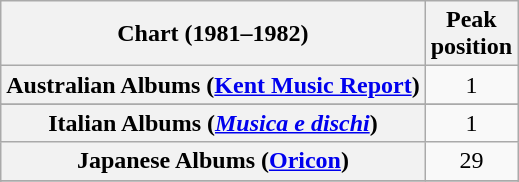<table class="wikitable sortable plainrowheaders">
<tr>
<th scope="col">Chart (1981–1982)</th>
<th scope="col">Peak<br>position</th>
</tr>
<tr>
<th scope="row">Australian Albums (<a href='#'>Kent Music Report</a>)</th>
<td style="text-align:center;">1</td>
</tr>
<tr>
</tr>
<tr>
</tr>
<tr>
</tr>
<tr>
</tr>
<tr>
<th scope="row">Italian Albums (<em><a href='#'>Musica e dischi</a></em>)</th>
<td align=center>1</td>
</tr>
<tr>
<th scope="row">Japanese Albums (<a href='#'>Oricon</a>)</th>
<td style="text-align:center;">29</td>
</tr>
<tr>
</tr>
<tr>
</tr>
<tr>
</tr>
<tr>
</tr>
<tr>
</tr>
</table>
